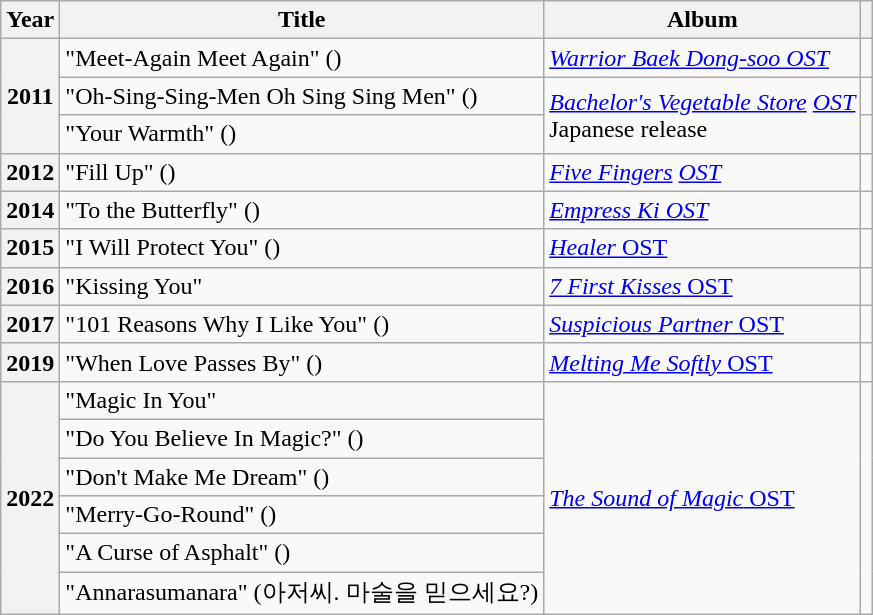<table class="wikitable plainrowheaders sortable">
<tr>
<th scope="col">Year</th>
<th scope="col">Title</th>
<th>Album</th>
<th scope="col" class="unsortable"></th>
</tr>
<tr>
<th scope="row" rowspan="3">2011</th>
<td>"Meet-Again Meet Again" ()</td>
<td><em><a href='#'>Warrior Baek Dong-soo OST</a></em></td>
<td></td>
</tr>
<tr>
<td>"Oh-Sing-Sing-Men Oh Sing Sing Men" () <br> </td>
<td rowspan="2"><em><a href='#'>Bachelor's Vegetable Store</a> <a href='#'>OST</a></em> <br> Japanese release</td>
<td></td>
</tr>
<tr>
<td>"Your Warmth" ()</td>
<td></td>
</tr>
<tr>
<th scope="row">2012</th>
<td>"Fill Up" ()</td>
<td><em><a href='#'>Five Fingers</a> <a href='#'>OST</a></em></td>
<td></td>
</tr>
<tr>
<th scope="row">2014</th>
<td>"To the Butterfly" ()</td>
<td><em><a href='#'>Empress Ki OST</a></em></td>
<td></td>
</tr>
<tr>
<th scope="row">2015</th>
<td>"I Will Protect You" ()</td>
<td><a href='#'><em>Healer</em> OST</a></td>
<td></td>
</tr>
<tr>
<th scope="row">2016</th>
<td>"Kissing You"</td>
<td><a href='#'><em>7 First Kisses</em> OST</a></td>
<td></td>
</tr>
<tr>
<th scope="row">2017</th>
<td>"101 Reasons Why I Like You" ()</td>
<td><a href='#'><em>Suspicious Partner</em> OST</a></td>
<td></td>
</tr>
<tr>
<th scope="row">2019</th>
<td>"When Love Passes By" ()</td>
<td><a href='#'><em>Melting Me Softly</em> OST</a></td>
<td></td>
</tr>
<tr>
<th scope="row" rowspan="6">2022</th>
<td>"Magic In You"<br></td>
<td rowspan="6"><a href='#'><em>The Sound of Magic</em> OST</a></td>
<td rowspan="6"></td>
</tr>
<tr>
<td>"Do You Believe In Magic?" ()</td>
</tr>
<tr>
<td>"Don't Make Me Dream" ()<br></td>
</tr>
<tr>
<td>"Merry-Go-Round" ()<br></td>
</tr>
<tr>
<td>"A Curse of Asphalt" ()</td>
</tr>
<tr>
<td>"Annarasumanara" (아저씨. 마술을 믿으세요?)<br></td>
</tr>
</table>
